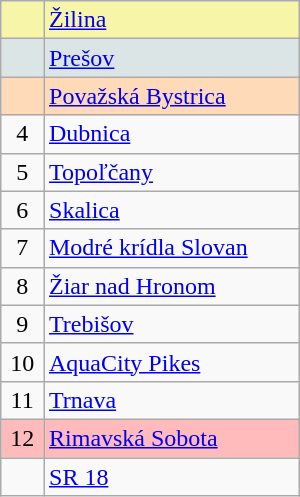<table class="wikitable" style="width:200px;">
<tr style="background:#F7F6A8;">
<td align=center></td>
<td><a href='#'>Žilina</a></td>
</tr>
<tr style="background:#DCE5E5;">
<td align=center></td>
<td><a href='#'>Prešov</a></td>
</tr>
<tr style="background:#FFDAB9;">
<td align=center></td>
<td><a href='#'>Považská Bystrica</a></td>
</tr>
<tr>
<td align=center>4</td>
<td><a href='#'>Dubnica</a></td>
</tr>
<tr>
<td align=center>5</td>
<td><a href='#'>Topoľčany</a></td>
</tr>
<tr>
<td align=center>6</td>
<td><a href='#'>Skalica</a></td>
</tr>
<tr>
<td align=center>7</td>
<td><a href='#'>Modré krídla Slovan</a></td>
</tr>
<tr>
<td align=center>8</td>
<td><a href='#'>Žiar nad Hronom</a></td>
</tr>
<tr>
<td align=center>9</td>
<td><a href='#'>Trebišov</a></td>
</tr>
<tr>
<td align=center>10</td>
<td><a href='#'>AquaCity Pikes</a></td>
</tr>
<tr>
<td align=center>11</td>
<td><a href='#'>Trnava</a></td>
</tr>
<tr style="background:#ffbbbb;">
<td align=center>12</td>
<td><a href='#'>Rimavská Sobota</a></td>
</tr>
<tr>
<td align=center> </td>
<td><a href='#'>SR 18</a></td>
</tr>
</table>
